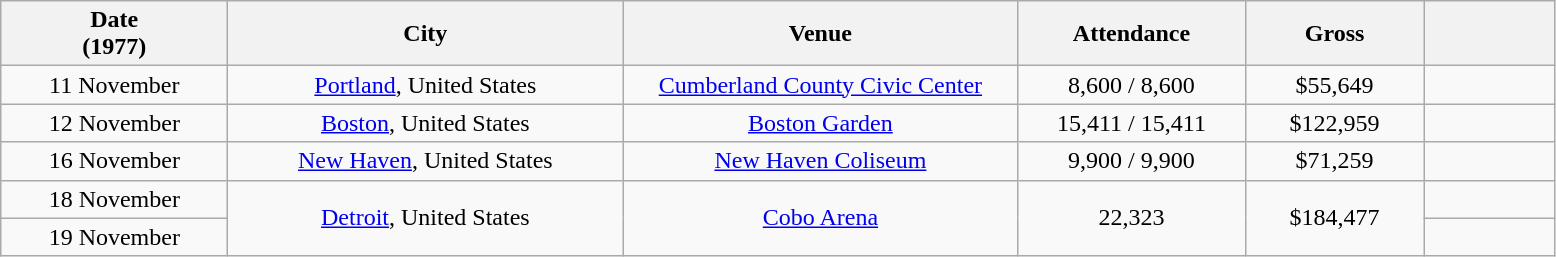<table class="wikitable" style="text-align:center;">
<tr>
<th scope="col" style="width:9em;">Date<br>(1977)</th>
<th scope="col" style="width:16em;">City</th>
<th scope="col" style="width:16em;">Venue</th>
<th scope="col" style="width:9em;">Attendance</th>
<th scope="col" style="width:7em;">Gross</th>
<th scope="col" style="width:5em;" class="unsortable"></th>
</tr>
<tr>
<td>11 November</td>
<td><a href='#'>Portland</a>, United States</td>
<td><a href='#'>Cumberland County Civic Center</a></td>
<td>8,600 / 8,600</td>
<td>$55,649</td>
<td></td>
</tr>
<tr>
<td>12 November</td>
<td><a href='#'>Boston</a>, United States</td>
<td><a href='#'>Boston Garden</a></td>
<td>15,411 / 15,411</td>
<td>$122,959</td>
<td></td>
</tr>
<tr>
<td>16 November</td>
<td><a href='#'>New Haven</a>, United States</td>
<td><a href='#'>New Haven Coliseum</a></td>
<td>9,900 / 9,900</td>
<td>$71,259</td>
<td></td>
</tr>
<tr>
<td>18 November</td>
<td rowspan="2"><a href='#'>Detroit</a>, United States</td>
<td rowspan="2"><a href='#'>Cobo Arena</a></td>
<td rowspan="2">22,323</td>
<td rowspan="2">$184,477</td>
<td></td>
</tr>
<tr>
<td>19 November</td>
<td></td>
</tr>
</table>
